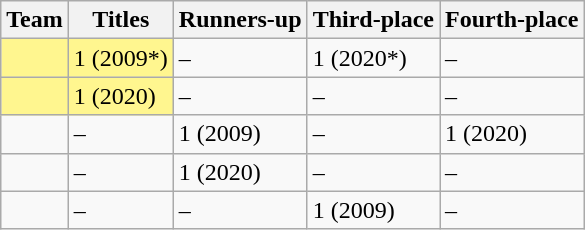<table class="wikitable">
<tr>
<th>Team</th>
<th>Titles</th>
<th>Runners-up</th>
<th>Third-place</th>
<th>Fourth-place</th>
</tr>
<tr>
<td style="background:#fff68f;"></td>
<td style="background:#fff68f;">1 (2009*)</td>
<td>–</td>
<td>1 (2020*)</td>
<td>–</td>
</tr>
<tr>
<td style="background:#fff68f;"></td>
<td style="background:#fff68f;">1 (2020)</td>
<td>–</td>
<td>–</td>
<td>–</td>
</tr>
<tr>
<td></td>
<td>–</td>
<td>1 (2009)</td>
<td>–</td>
<td>1 (2020)</td>
</tr>
<tr>
<td></td>
<td>–</td>
<td>1 (2020)</td>
<td>–</td>
<td>–</td>
</tr>
<tr>
<td></td>
<td>–</td>
<td>–</td>
<td>1 (2009)</td>
<td>–</td>
</tr>
</table>
